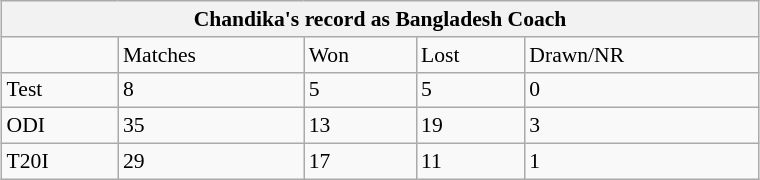<table class="wikitable" style="margin:1em auto; width: 40%; font-size: 90%;" cellspacing="5">
<tr>
<th colspan="6"><strong>Chandika's record as Bangladesh Coach</strong></th>
</tr>
<tr>
<td> </td>
<td>Matches</td>
<td>Won</td>
<td>Lost</td>
<td>Drawn/NR</td>
</tr>
<tr>
<td>Test</td>
<td>8</td>
<td>5</td>
<td>5</td>
<td>0</td>
</tr>
<tr>
<td>ODI</td>
<td>35</td>
<td>13</td>
<td>19</td>
<td>3</td>
</tr>
<tr>
<td>T20I</td>
<td>29</td>
<td>17</td>
<td>11</td>
<td>1</td>
</tr>
</table>
